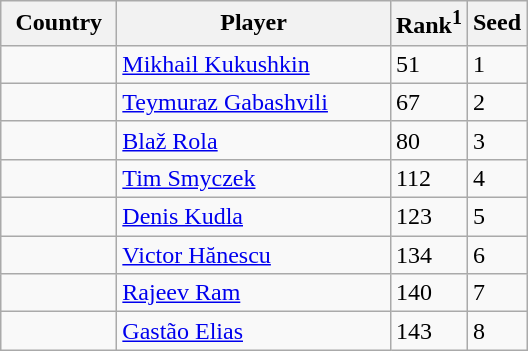<table class="sortable wikitable">
<tr>
<th width="70">Country</th>
<th width="175">Player</th>
<th>Rank<sup>1</sup></th>
<th>Seed</th>
</tr>
<tr>
<td></td>
<td><a href='#'>Mikhail Kukushkin</a></td>
<td>51</td>
<td>1</td>
</tr>
<tr>
<td></td>
<td><a href='#'>Teymuraz Gabashvili</a></td>
<td>67</td>
<td>2</td>
</tr>
<tr>
<td></td>
<td><a href='#'>Blaž Rola</a></td>
<td>80</td>
<td>3</td>
</tr>
<tr>
<td></td>
<td><a href='#'>Tim Smyczek</a></td>
<td>112</td>
<td>4</td>
</tr>
<tr>
<td></td>
<td><a href='#'>Denis Kudla</a></td>
<td>123</td>
<td>5</td>
</tr>
<tr>
<td></td>
<td><a href='#'>Victor Hănescu</a></td>
<td>134</td>
<td>6</td>
</tr>
<tr>
<td></td>
<td><a href='#'>Rajeev Ram</a></td>
<td>140</td>
<td>7</td>
</tr>
<tr>
<td></td>
<td><a href='#'>Gastão Elias</a></td>
<td>143</td>
<td>8</td>
</tr>
</table>
